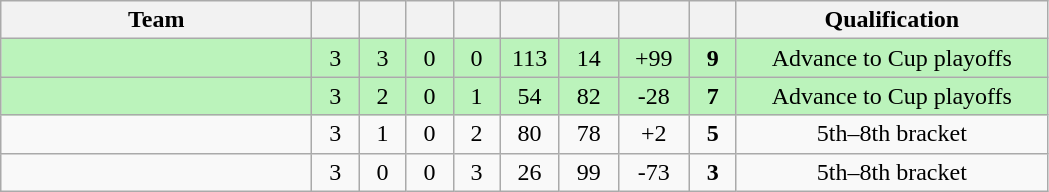<table class="wikitable" style="text-align:center;">
<tr>
<th style="width:12.5em">Team</th>
<th style="width:1.5em;"></th>
<th style="width:1.5em;"></th>
<th style="width:1.5em;"></th>
<th style="width:1.5em;"></th>
<th style="width:2.0em;"></th>
<th style="width:2.0em;"></th>
<th style="width:2.5em;"></th>
<th style="width:1.5em;"></th>
<th style="width:12.5em">Qualification</th>
</tr>
<tr bgcolor=#bbf3bb>
<td align=left></td>
<td>3</td>
<td>3</td>
<td>0</td>
<td>0</td>
<td>113</td>
<td>14</td>
<td>+99</td>
<td><strong>9</strong></td>
<td>Advance to Cup playoffs</td>
</tr>
<tr bgcolor=#bbf3bb>
<td align=left></td>
<td>3</td>
<td>2</td>
<td>0</td>
<td>1</td>
<td>54</td>
<td>82</td>
<td>-28</td>
<td><strong>7</strong></td>
<td>Advance to Cup playoffs</td>
</tr>
<tr>
<td align=left></td>
<td>3</td>
<td>1</td>
<td>0</td>
<td>2</td>
<td>80</td>
<td>78</td>
<td>+2</td>
<td><strong>5</strong></td>
<td>5th–8th bracket</td>
</tr>
<tr>
<td align=left></td>
<td>3</td>
<td>0</td>
<td>0</td>
<td>3</td>
<td>26</td>
<td>99</td>
<td>-73</td>
<td><strong>3</strong></td>
<td>5th–8th bracket</td>
</tr>
</table>
